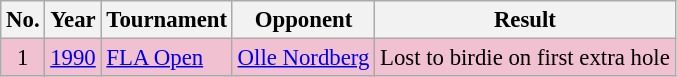<table class="wikitable" style="font-size:95%;">
<tr>
<th>No.</th>
<th>Year</th>
<th>Tournament</th>
<th>Opponent</th>
<th>Result</th>
</tr>
<tr style="background:#F2C1D1;">
<td align=center>1</td>
<td><a href='#'>1990</a></td>
<td><a href='#'>FLA Open</a></td>
<td> <a href='#'>Olle Nordberg</a></td>
<td>Lost to birdie on first extra hole</td>
</tr>
</table>
